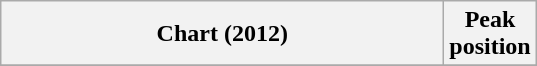<table class="wikitable sortable plainrowheaders" style="text-align: center">
<tr>
<th scope="col" style="width:18em;">Chart (2012)</th>
<th scope="col">Peak<br>position</th>
</tr>
<tr>
</tr>
</table>
